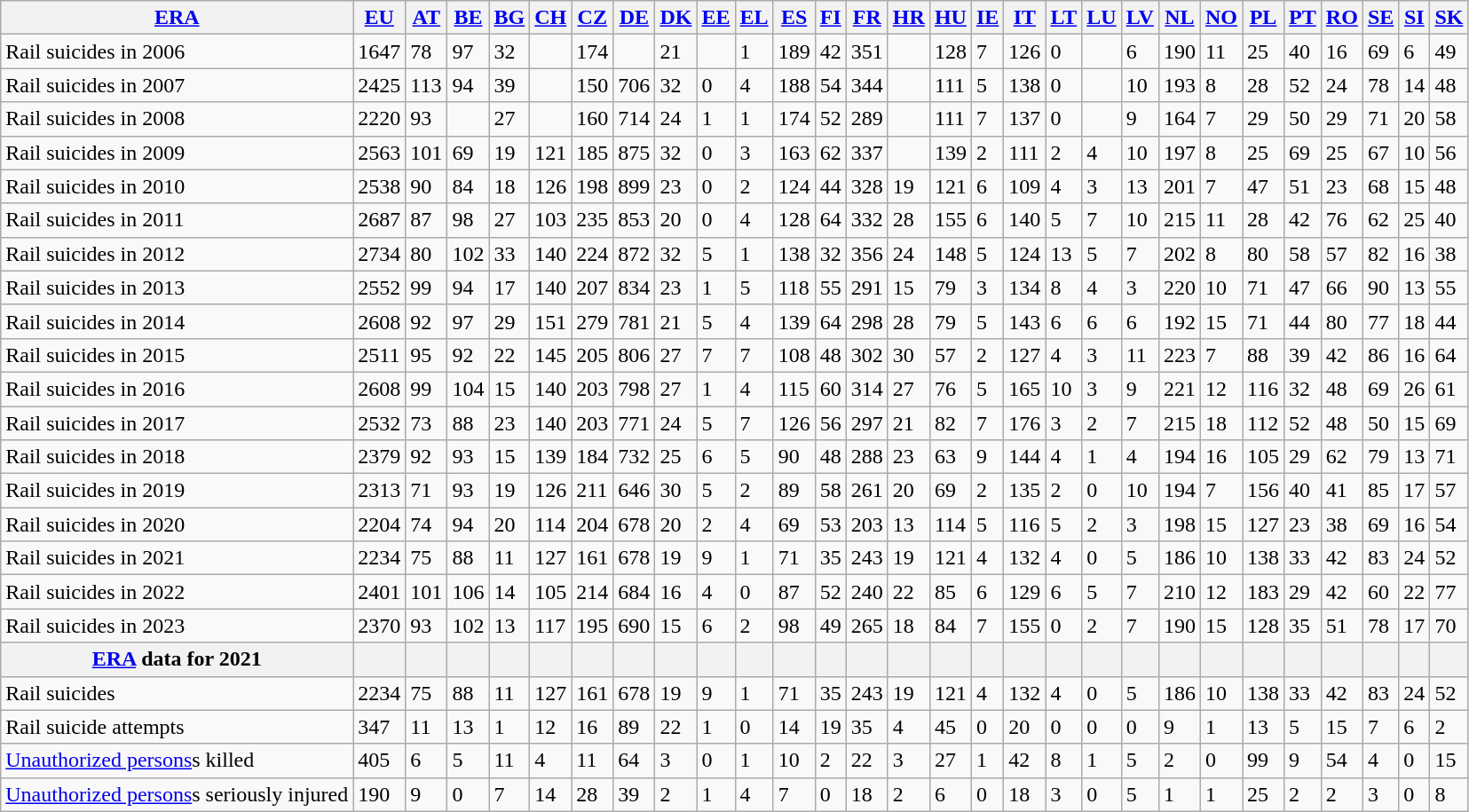<table class="wikitable">
<tr>
<th><a href='#'>ERA</a></th>
<th><a href='#'>EU</a></th>
<th><a href='#'>AT</a></th>
<th><a href='#'>BE</a></th>
<th><a href='#'>BG</a></th>
<th><a href='#'>CH</a></th>
<th><a href='#'>CZ</a></th>
<th><a href='#'>DE</a></th>
<th><a href='#'>DK</a></th>
<th><a href='#'>EE</a></th>
<th><a href='#'>EL</a></th>
<th><a href='#'>ES</a></th>
<th><a href='#'>FI</a></th>
<th><a href='#'>FR</a></th>
<th><a href='#'>HR</a></th>
<th><a href='#'>HU</a></th>
<th><a href='#'>IE</a></th>
<th><a href='#'>IT</a></th>
<th><a href='#'>LT</a></th>
<th><a href='#'>LU</a></th>
<th><a href='#'>LV</a></th>
<th><a href='#'>NL</a></th>
<th><a href='#'>NO</a></th>
<th><a href='#'>PL</a></th>
<th><a href='#'>PT</a></th>
<th><a href='#'>RO</a></th>
<th><a href='#'>SE</a></th>
<th><a href='#'>SI</a></th>
<th><a href='#'>SK</a></th>
</tr>
<tr>
<td>Rail  suicides in 2006</td>
<td>1647</td>
<td>78</td>
<td>97</td>
<td>32</td>
<td></td>
<td>174</td>
<td></td>
<td>21</td>
<td></td>
<td>1</td>
<td>189</td>
<td>42</td>
<td>351</td>
<td></td>
<td>128</td>
<td>7</td>
<td>126</td>
<td>0</td>
<td></td>
<td>6</td>
<td>190</td>
<td>11</td>
<td>25</td>
<td>40</td>
<td>16</td>
<td>69</td>
<td>6</td>
<td>49</td>
</tr>
<tr>
<td>Rail  suicides in 2007</td>
<td>2425</td>
<td>113</td>
<td>94</td>
<td>39</td>
<td></td>
<td>150</td>
<td>706</td>
<td>32</td>
<td>0</td>
<td>4</td>
<td>188</td>
<td>54</td>
<td>344</td>
<td></td>
<td>111</td>
<td>5</td>
<td>138</td>
<td>0</td>
<td></td>
<td>10</td>
<td>193</td>
<td>8</td>
<td>28</td>
<td>52</td>
<td>24</td>
<td>78</td>
<td>14</td>
<td>48</td>
</tr>
<tr>
<td>Rail  suicides in 2008</td>
<td>2220</td>
<td>93</td>
<td></td>
<td>27</td>
<td></td>
<td>160</td>
<td>714</td>
<td>24</td>
<td>1</td>
<td>1</td>
<td>174</td>
<td>52</td>
<td>289</td>
<td></td>
<td>111</td>
<td>7</td>
<td>137</td>
<td>0</td>
<td></td>
<td>9</td>
<td>164</td>
<td>7</td>
<td>29</td>
<td>50</td>
<td>29</td>
<td>71</td>
<td>20</td>
<td>58</td>
</tr>
<tr>
<td>Rail  suicides in 2009</td>
<td>2563</td>
<td>101</td>
<td>69</td>
<td>19</td>
<td>121</td>
<td>185</td>
<td>875</td>
<td>32</td>
<td>0</td>
<td>3</td>
<td>163</td>
<td>62</td>
<td>337</td>
<td></td>
<td>139</td>
<td>2</td>
<td>111</td>
<td>2</td>
<td>4</td>
<td>10</td>
<td>197</td>
<td>8</td>
<td>25</td>
<td>69</td>
<td>25</td>
<td>67</td>
<td>10</td>
<td>56</td>
</tr>
<tr>
<td>Rail  suicides in 2010</td>
<td>2538</td>
<td>90</td>
<td>84</td>
<td>18</td>
<td>126</td>
<td>198</td>
<td>899</td>
<td>23</td>
<td>0</td>
<td>2</td>
<td>124</td>
<td>44</td>
<td>328</td>
<td>19</td>
<td>121</td>
<td>6</td>
<td>109</td>
<td>4</td>
<td>3</td>
<td>13</td>
<td>201</td>
<td>7</td>
<td>47</td>
<td>51</td>
<td>23</td>
<td>68</td>
<td>15</td>
<td>48</td>
</tr>
<tr>
<td>Rail  suicides in 2011</td>
<td>2687</td>
<td>87</td>
<td>98</td>
<td>27</td>
<td>103</td>
<td>235</td>
<td>853</td>
<td>20</td>
<td>0</td>
<td>4</td>
<td>128</td>
<td>64</td>
<td>332</td>
<td>28</td>
<td>155</td>
<td>6</td>
<td>140</td>
<td>5</td>
<td>7</td>
<td>10</td>
<td>215</td>
<td>11</td>
<td>28</td>
<td>42</td>
<td>76</td>
<td>62</td>
<td>25</td>
<td>40</td>
</tr>
<tr>
<td>Rail  suicides in 2012</td>
<td>2734</td>
<td>80</td>
<td>102</td>
<td>33</td>
<td>140</td>
<td>224</td>
<td>872</td>
<td>32</td>
<td>5</td>
<td>1</td>
<td>138</td>
<td>32</td>
<td>356</td>
<td>24</td>
<td>148</td>
<td>5</td>
<td>124</td>
<td>13</td>
<td>5</td>
<td>7</td>
<td>202</td>
<td>8</td>
<td>80</td>
<td>58</td>
<td>57</td>
<td>82</td>
<td>16</td>
<td>38</td>
</tr>
<tr>
<td>Rail  suicides in 2013</td>
<td>2552</td>
<td>99</td>
<td>94</td>
<td>17</td>
<td>140</td>
<td>207</td>
<td>834</td>
<td>23</td>
<td>1</td>
<td>5</td>
<td>118</td>
<td>55</td>
<td>291</td>
<td>15</td>
<td>79</td>
<td>3</td>
<td>134</td>
<td>8</td>
<td>4</td>
<td>3</td>
<td>220</td>
<td>10</td>
<td>71</td>
<td>47</td>
<td>66</td>
<td>90</td>
<td>13</td>
<td>55</td>
</tr>
<tr>
<td>Rail  suicides in 2014</td>
<td>2608</td>
<td>92</td>
<td>97</td>
<td>29</td>
<td>151</td>
<td>279</td>
<td>781</td>
<td>21</td>
<td>5</td>
<td>4</td>
<td>139</td>
<td>64</td>
<td>298</td>
<td>28</td>
<td>79</td>
<td>5</td>
<td>143</td>
<td>6</td>
<td>6</td>
<td>6</td>
<td>192</td>
<td>15</td>
<td>71</td>
<td>44</td>
<td>80</td>
<td>77</td>
<td>18</td>
<td>44</td>
</tr>
<tr>
<td>Rail  suicides in 2015</td>
<td>2511</td>
<td>95</td>
<td>92</td>
<td>22</td>
<td>145</td>
<td>205</td>
<td>806</td>
<td>27</td>
<td>7</td>
<td>7</td>
<td>108</td>
<td>48</td>
<td>302</td>
<td>30</td>
<td>57</td>
<td>2</td>
<td>127</td>
<td>4</td>
<td>3</td>
<td>11</td>
<td>223</td>
<td>7</td>
<td>88</td>
<td>39</td>
<td>42</td>
<td>86</td>
<td>16</td>
<td>64</td>
</tr>
<tr>
<td>Rail  suicides in 2016</td>
<td>2608</td>
<td>99</td>
<td>104</td>
<td>15</td>
<td>140</td>
<td>203</td>
<td>798</td>
<td>27</td>
<td>1</td>
<td>4</td>
<td>115</td>
<td>60</td>
<td>314</td>
<td>27</td>
<td>76</td>
<td>5</td>
<td>165</td>
<td>10</td>
<td>3</td>
<td>9</td>
<td>221</td>
<td>12</td>
<td>116</td>
<td>32</td>
<td>48</td>
<td>69</td>
<td>26</td>
<td>61</td>
</tr>
<tr>
<td>Rail  suicides in 2017</td>
<td>2532</td>
<td>73</td>
<td>88</td>
<td>23</td>
<td>140</td>
<td>203</td>
<td>771</td>
<td>24</td>
<td>5</td>
<td>7</td>
<td>126</td>
<td>56</td>
<td>297</td>
<td>21</td>
<td>82</td>
<td>7</td>
<td>176</td>
<td>3</td>
<td>2</td>
<td>7</td>
<td>215</td>
<td>18</td>
<td>112</td>
<td>52</td>
<td>48</td>
<td>50</td>
<td>15</td>
<td>69</td>
</tr>
<tr>
<td>Rail  suicides in 2018</td>
<td>2379</td>
<td>92</td>
<td>93</td>
<td>15</td>
<td>139</td>
<td>184</td>
<td>732</td>
<td>25</td>
<td>6</td>
<td>5</td>
<td>90</td>
<td>48</td>
<td>288</td>
<td>23</td>
<td>63</td>
<td>9</td>
<td>144</td>
<td>4</td>
<td>1</td>
<td>4</td>
<td>194</td>
<td>16</td>
<td>105</td>
<td>29</td>
<td>62</td>
<td>79</td>
<td>13</td>
<td>71</td>
</tr>
<tr>
<td>Rail  suicides in 2019</td>
<td>2313</td>
<td>71</td>
<td>93</td>
<td>19</td>
<td>126</td>
<td>211</td>
<td>646</td>
<td>30</td>
<td>5</td>
<td>2</td>
<td>89</td>
<td>58</td>
<td>261</td>
<td>20</td>
<td>69</td>
<td>2</td>
<td>135</td>
<td>2</td>
<td>0</td>
<td>10</td>
<td>194</td>
<td>7</td>
<td>156</td>
<td>40</td>
<td>41</td>
<td>85</td>
<td>17</td>
<td>57</td>
</tr>
<tr>
<td>Rail  suicides in 2020</td>
<td>2204</td>
<td>74</td>
<td>94</td>
<td>20</td>
<td>114</td>
<td>204</td>
<td>678</td>
<td>20</td>
<td>2</td>
<td>4</td>
<td>69</td>
<td>53</td>
<td>203</td>
<td>13</td>
<td>114</td>
<td>5</td>
<td>116</td>
<td>5</td>
<td>2</td>
<td>3</td>
<td>198</td>
<td>15</td>
<td>127</td>
<td>23</td>
<td>38</td>
<td>69</td>
<td>16</td>
<td>54</td>
</tr>
<tr>
<td>Rail  suicides in 2021</td>
<td>2234</td>
<td>75</td>
<td>88</td>
<td>11</td>
<td>127</td>
<td>161</td>
<td>678</td>
<td>19</td>
<td>9</td>
<td>1</td>
<td>71</td>
<td>35</td>
<td>243</td>
<td>19</td>
<td>121</td>
<td>4</td>
<td>132</td>
<td>4</td>
<td>0</td>
<td>5</td>
<td>186</td>
<td>10</td>
<td>138</td>
<td>33</td>
<td>42</td>
<td>83</td>
<td>24</td>
<td>52</td>
</tr>
<tr>
<td>Rail  suicides in 2022</td>
<td>2401</td>
<td>101</td>
<td>106</td>
<td>14</td>
<td>105</td>
<td>214</td>
<td>684</td>
<td>16</td>
<td>4</td>
<td>0</td>
<td>87</td>
<td>52</td>
<td>240</td>
<td>22</td>
<td>85</td>
<td>6</td>
<td>129</td>
<td>6</td>
<td>5</td>
<td>7</td>
<td>210</td>
<td>12</td>
<td>183</td>
<td>29</td>
<td>42</td>
<td>60</td>
<td>22</td>
<td>77</td>
</tr>
<tr>
<td>Rail  suicides in 2023</td>
<td>2370</td>
<td>93</td>
<td>102</td>
<td>13</td>
<td>117</td>
<td>195</td>
<td>690</td>
<td>15</td>
<td>6</td>
<td>2</td>
<td>98</td>
<td>49</td>
<td>265</td>
<td>18</td>
<td>84</td>
<td>7</td>
<td>155</td>
<td>0</td>
<td>2</td>
<td>7</td>
<td>190</td>
<td>15</td>
<td>128</td>
<td>35</td>
<td>51</td>
<td>78</td>
<td>17</td>
<td>70</td>
</tr>
<tr>
<th><a href='#'>ERA</a> data for 2021</th>
<th></th>
<th></th>
<th></th>
<th></th>
<th></th>
<th></th>
<th></th>
<th></th>
<th></th>
<th></th>
<th></th>
<th></th>
<th></th>
<th></th>
<th></th>
<th></th>
<th></th>
<th></th>
<th></th>
<th></th>
<th></th>
<th></th>
<th></th>
<th></th>
<th></th>
<th></th>
<th></th>
<th></th>
</tr>
<tr>
<td>Rail suicides</td>
<td>2234</td>
<td>75</td>
<td>88</td>
<td>11</td>
<td>127</td>
<td>161</td>
<td>678</td>
<td>19</td>
<td>9</td>
<td>1</td>
<td>71</td>
<td>35</td>
<td>243</td>
<td>19</td>
<td>121</td>
<td>4</td>
<td>132</td>
<td>4</td>
<td>0</td>
<td>5</td>
<td>186</td>
<td>10</td>
<td>138</td>
<td>33</td>
<td>42</td>
<td>83</td>
<td>24</td>
<td>52</td>
</tr>
<tr>
<td>Rail suicide attempts</td>
<td>347</td>
<td>11</td>
<td>13</td>
<td>1</td>
<td>12</td>
<td>16</td>
<td>89</td>
<td>22</td>
<td>1</td>
<td>0</td>
<td>14</td>
<td>19</td>
<td>35</td>
<td>4</td>
<td>45</td>
<td>0</td>
<td>20</td>
<td>0</td>
<td>0</td>
<td>0</td>
<td>9</td>
<td>1</td>
<td>13</td>
<td>5</td>
<td>15</td>
<td>7</td>
<td>6</td>
<td>2</td>
</tr>
<tr>
<td><a href='#'>Unauthorized persons</a>s killed</td>
<td>405</td>
<td>6</td>
<td>5</td>
<td>11</td>
<td>4</td>
<td>11</td>
<td>64</td>
<td>3</td>
<td>0</td>
<td>1</td>
<td>10</td>
<td>2</td>
<td>22</td>
<td>3</td>
<td>27</td>
<td>1</td>
<td>42</td>
<td>8</td>
<td>1</td>
<td>5</td>
<td>2</td>
<td>0</td>
<td>99</td>
<td>9</td>
<td>54</td>
<td>4</td>
<td>0</td>
<td>15</td>
</tr>
<tr>
<td><a href='#'>Unauthorized persons</a>s seriously injured</td>
<td>190</td>
<td>9</td>
<td>0</td>
<td>7</td>
<td>14</td>
<td>28</td>
<td>39</td>
<td>2</td>
<td>1</td>
<td>4</td>
<td>7</td>
<td>0</td>
<td>18</td>
<td>2</td>
<td>6</td>
<td>0</td>
<td>18</td>
<td>3</td>
<td>0</td>
<td>5</td>
<td>1</td>
<td>1</td>
<td>25</td>
<td>2</td>
<td>2</td>
<td>3</td>
<td>0</td>
<td>8</td>
</tr>
</table>
